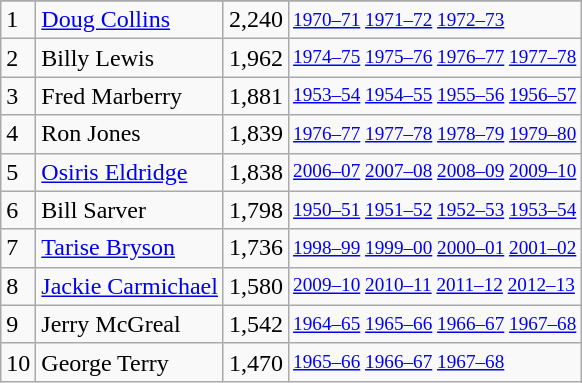<table class="wikitable">
<tr>
</tr>
<tr>
<td>1</td>
<td><a href='#'>Doug Collins</a></td>
<td>2,240</td>
<td style="font-size:80%;"><a href='#'>1970–71</a> <a href='#'>1971–72</a> <a href='#'>1972–73</a></td>
</tr>
<tr>
<td>2</td>
<td>Billy Lewis</td>
<td>1,962</td>
<td style="font-size:80%;"><a href='#'>1974–75</a> <a href='#'>1975–76</a> <a href='#'>1976–77</a> <a href='#'>1977–78</a></td>
</tr>
<tr>
<td>3</td>
<td>Fred Marberry</td>
<td>1,881</td>
<td style="font-size:80%;"><a href='#'>1953–54</a> <a href='#'>1954–55</a> <a href='#'>1955–56</a> <a href='#'>1956–57</a></td>
</tr>
<tr>
<td>4</td>
<td>Ron Jones</td>
<td>1,839</td>
<td style="font-size:80%;"><a href='#'>1976–77</a> <a href='#'>1977–78</a> <a href='#'>1978–79</a> <a href='#'>1979–80</a></td>
</tr>
<tr>
<td>5</td>
<td><a href='#'>Osiris Eldridge</a></td>
<td>1,838</td>
<td style="font-size:80%;"><a href='#'>2006–07</a> <a href='#'>2007–08</a> <a href='#'>2008–09</a> <a href='#'>2009–10</a></td>
</tr>
<tr>
<td>6</td>
<td>Bill Sarver</td>
<td>1,798</td>
<td style="font-size:80%;"><a href='#'>1950–51</a> <a href='#'>1951–52</a> <a href='#'>1952–53</a> <a href='#'>1953–54</a></td>
</tr>
<tr>
<td>7</td>
<td><a href='#'>Tarise Bryson</a></td>
<td>1,736</td>
<td style="font-size:80%;"><a href='#'>1998–99</a> <a href='#'>1999–00</a> <a href='#'>2000–01</a> <a href='#'>2001–02</a></td>
</tr>
<tr>
<td>8</td>
<td><a href='#'>Jackie Carmichael</a></td>
<td>1,580</td>
<td style="font-size:80%;"><a href='#'>2009–10</a> <a href='#'>2010–11</a> <a href='#'>2011–12</a> <a href='#'>2012–13</a></td>
</tr>
<tr>
<td>9</td>
<td>Jerry McGreal</td>
<td>1,542</td>
<td style="font-size:80%;"><a href='#'>1964–65</a> <a href='#'>1965–66</a> <a href='#'>1966–67</a> <a href='#'>1967–68</a></td>
</tr>
<tr>
<td>10</td>
<td>George Terry</td>
<td>1,470</td>
<td style="font-size:80%;"><a href='#'>1965–66</a> <a href='#'>1966–67</a> <a href='#'>1967–68</a></td>
</tr>
</table>
